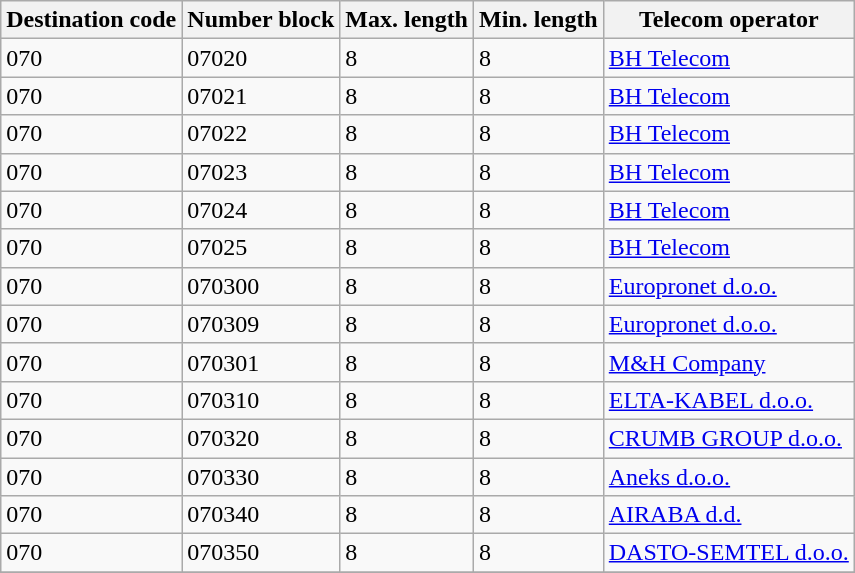<table class="wikitable sortable">
<tr>
<th>Destination code</th>
<th>Number block</th>
<th>Max. length</th>
<th>Min. length</th>
<th>Telecom operator</th>
</tr>
<tr>
<td>070</td>
<td>07020</td>
<td>8</td>
<td>8</td>
<td><a href='#'>BH Telecom</a></td>
</tr>
<tr>
<td>070</td>
<td>07021</td>
<td>8</td>
<td>8</td>
<td><a href='#'>BH Telecom</a></td>
</tr>
<tr>
<td>070</td>
<td>07022</td>
<td>8</td>
<td>8</td>
<td><a href='#'>BH Telecom</a></td>
</tr>
<tr>
<td>070</td>
<td>07023</td>
<td>8</td>
<td>8</td>
<td><a href='#'>BH Telecom</a></td>
</tr>
<tr>
<td>070</td>
<td>07024</td>
<td>8</td>
<td>8</td>
<td><a href='#'>BH Telecom</a></td>
</tr>
<tr>
<td>070</td>
<td>07025</td>
<td>8</td>
<td>8</td>
<td><a href='#'>BH Telecom</a></td>
</tr>
<tr>
<td>070</td>
<td>070300</td>
<td>8</td>
<td>8</td>
<td><a href='#'>Europronet d.o.o.</a></td>
</tr>
<tr>
<td>070</td>
<td>070309</td>
<td>8</td>
<td>8</td>
<td><a href='#'>Europronet d.o.o.</a></td>
</tr>
<tr>
<td>070</td>
<td>070301</td>
<td>8</td>
<td>8</td>
<td><a href='#'>M&H Company</a></td>
</tr>
<tr>
<td>070</td>
<td>070310</td>
<td>8</td>
<td>8</td>
<td><a href='#'>ELTA-KABEL d.o.o.</a></td>
</tr>
<tr>
<td>070</td>
<td>070320</td>
<td>8</td>
<td>8</td>
<td><a href='#'>CRUMB GROUP d.o.o.</a></td>
</tr>
<tr>
<td>070</td>
<td>070330</td>
<td>8</td>
<td>8</td>
<td><a href='#'>Aneks d.o.o.</a></td>
</tr>
<tr>
<td>070</td>
<td>070340</td>
<td>8</td>
<td>8</td>
<td><a href='#'>AIRABA d.d.</a></td>
</tr>
<tr>
<td>070</td>
<td>070350</td>
<td>8</td>
<td>8</td>
<td><a href='#'>DASTO-SEMTEL d.o.o.</a></td>
</tr>
<tr>
</tr>
</table>
